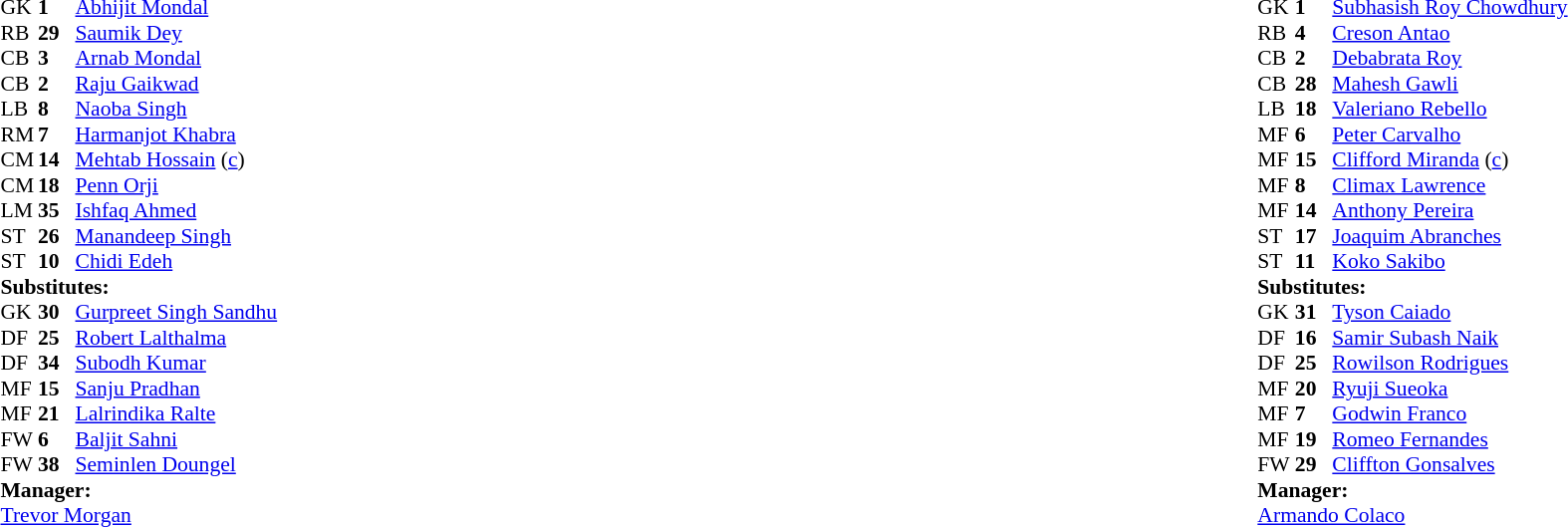<table width="100%">
<tr>
<td valign="top" width="40%"><br><table style="font-size: 90%" cellspacing="0" cellpadding="0">
<tr>
<td colspan="4"></td>
</tr>
<tr>
<th width="25"></th>
<th width="25"></th>
</tr>
<tr>
<td>GK</td>
<td><strong>1</strong></td>
<td> <a href='#'>Abhijit Mondal</a></td>
</tr>
<tr>
<td>RB</td>
<td><strong>29</strong></td>
<td> <a href='#'>Saumik Dey</a></td>
</tr>
<tr>
<td>CB</td>
<td><strong>3</strong></td>
<td> <a href='#'>Arnab Mondal</a></td>
</tr>
<tr>
<td>CB</td>
<td><strong>2</strong></td>
<td> <a href='#'>Raju Gaikwad</a></td>
</tr>
<tr>
<td>LB</td>
<td><strong>8</strong></td>
<td> <a href='#'>Naoba Singh</a></td>
</tr>
<tr>
<td>RM</td>
<td><strong>7</strong></td>
<td> <a href='#'>Harmanjot Khabra</a></td>
<td></td>
<td></td>
</tr>
<tr>
<td>CM</td>
<td><strong>14</strong></td>
<td> <a href='#'>Mehtab Hossain</a> (<a href='#'>c</a>)</td>
</tr>
<tr>
<td>CM</td>
<td><strong>18</strong></td>
<td> <a href='#'>Penn Orji</a></td>
</tr>
<tr>
<td>LM</td>
<td><strong>35</strong></td>
<td> <a href='#'>Ishfaq Ahmed</a></td>
<td></td>
<td></td>
</tr>
<tr>
<td>ST</td>
<td><strong>26</strong></td>
<td> <a href='#'>Manandeep Singh</a></td>
</tr>
<tr>
<td>ST</td>
<td><strong>10</strong></td>
<td> <a href='#'>Chidi Edeh</a></td>
<td></td>
<td></td>
</tr>
<tr>
<td colspan=4><strong>Substitutes:</strong></td>
</tr>
<tr>
<td>GK</td>
<td><strong>30</strong></td>
<td> <a href='#'>Gurpreet Singh Sandhu</a></td>
</tr>
<tr>
<td>DF</td>
<td><strong>25</strong></td>
<td> <a href='#'>Robert Lalthalma</a></td>
<td></td>
<td></td>
</tr>
<tr>
<td>DF</td>
<td><strong>34</strong></td>
<td> <a href='#'>Subodh Kumar</a></td>
</tr>
<tr>
<td>MF</td>
<td><strong>15</strong></td>
<td> <a href='#'>Sanju Pradhan</a></td>
<td></td>
<td></td>
</tr>
<tr>
<td>MF</td>
<td><strong>21</strong></td>
<td> <a href='#'>Lalrindika Ralte</a></td>
<td></td>
<td></td>
</tr>
<tr>
<td>FW</td>
<td><strong>6</strong></td>
<td> <a href='#'>Baljit Sahni</a></td>
</tr>
<tr>
<td>FW</td>
<td><strong>38</strong></td>
<td> <a href='#'>Seminlen Doungel</a></td>
</tr>
<tr>
<td colspan=4><strong>Manager:</strong></td>
</tr>
<tr>
<td colspan="4"> <a href='#'>Trevor Morgan</a></td>
</tr>
</table>
</td>
<td valign="top"></td>
<td valign="top" width="50%"><br><table style="font-size: 90%" cellspacing="0" cellpadding="0" align=center>
<tr>
<td colspan="4"></td>
</tr>
<tr>
<th width="25"></th>
<th width="25"></th>
</tr>
<tr>
<td>GK</td>
<td><strong>1</strong></td>
<td> <a href='#'>Subhasish Roy Chowdhury</a></td>
</tr>
<tr>
<td>RB</td>
<td><strong>4</strong></td>
<td> <a href='#'>Creson Antao</a></td>
</tr>
<tr>
<td>CB</td>
<td><strong>2</strong></td>
<td> <a href='#'>Debabrata Roy</a></td>
</tr>
<tr>
<td>CB</td>
<td><strong>28</strong></td>
<td> <a href='#'>Mahesh Gawli</a></td>
</tr>
<tr>
<td>LB</td>
<td><strong>18</strong></td>
<td> <a href='#'>Valeriano Rebello</a></td>
</tr>
<tr>
<td>MF</td>
<td><strong>6</strong></td>
<td> <a href='#'>Peter Carvalho</a></td>
<td></td>
</tr>
<tr>
<td>MF</td>
<td><strong>15</strong></td>
<td> <a href='#'>Clifford Miranda</a> (<a href='#'>c</a>)</td>
<td></td>
<td></td>
</tr>
<tr>
<td>MF</td>
<td><strong>8</strong></td>
<td> <a href='#'>Climax Lawrence</a></td>
<td></td>
<td></td>
</tr>
<tr>
<td>MF</td>
<td><strong>14</strong></td>
<td> <a href='#'>Anthony Pereira</a></td>
<td></td>
<td></td>
</tr>
<tr>
<td>ST</td>
<td><strong>17</strong></td>
<td> <a href='#'>Joaquim Abranches</a></td>
</tr>
<tr>
<td>ST</td>
<td><strong>11</strong></td>
<td> <a href='#'>Koko Sakibo</a></td>
</tr>
<tr>
<td colspan=4><strong>Substitutes:</strong></td>
</tr>
<tr>
<td>GK</td>
<td><strong>31</strong></td>
<td> <a href='#'>Tyson Caiado</a></td>
</tr>
<tr>
<td>DF</td>
<td><strong>16</strong></td>
<td> <a href='#'>Samir Subash Naik</a></td>
</tr>
<tr>
<td>DF</td>
<td><strong>25</strong></td>
<td> <a href='#'>Rowilson Rodrigues</a></td>
</tr>
<tr>
<td>MF</td>
<td><strong>20</strong></td>
<td> <a href='#'>Ryuji Sueoka</a></td>
<td></td>
<td></td>
</tr>
<tr>
<td>MF</td>
<td><strong>7</strong></td>
<td> <a href='#'>Godwin Franco</a></td>
<td></td>
<td></td>
</tr>
<tr>
<td>MF</td>
<td><strong>19</strong></td>
<td> <a href='#'>Romeo Fernandes</a></td>
<td></td>
<td></td>
</tr>
<tr>
<td>FW</td>
<td><strong>29</strong></td>
<td> <a href='#'>Cliffton Gonsalves</a></td>
</tr>
<tr>
<td colspan=4><strong>Manager:</strong></td>
</tr>
<tr>
<td colspan="4"> <a href='#'>Armando Colaco</a></td>
</tr>
</table>
</td>
</tr>
</table>
